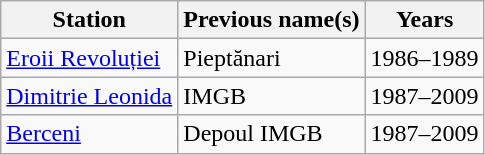<table class="wikitable" style="border-collapse: collapse; text-align: left;">
<tr>
<th>Station</th>
<th>Previous name(s)</th>
<th>Years</th>
</tr>
<tr>
<td style="text-align: left;"><a href='#'>Eroii Revoluției</a></td>
<td>Pieptănari</td>
<td>1986–1989</td>
</tr>
<tr>
<td style="text-align: left;"><a href='#'>Dimitrie Leonida</a></td>
<td>IMGB</td>
<td>1987–2009</td>
</tr>
<tr>
<td style="text-align: left;"><a href='#'>Berceni</a></td>
<td>Depoul IMGB</td>
<td>1987–2009</td>
</tr>
</table>
